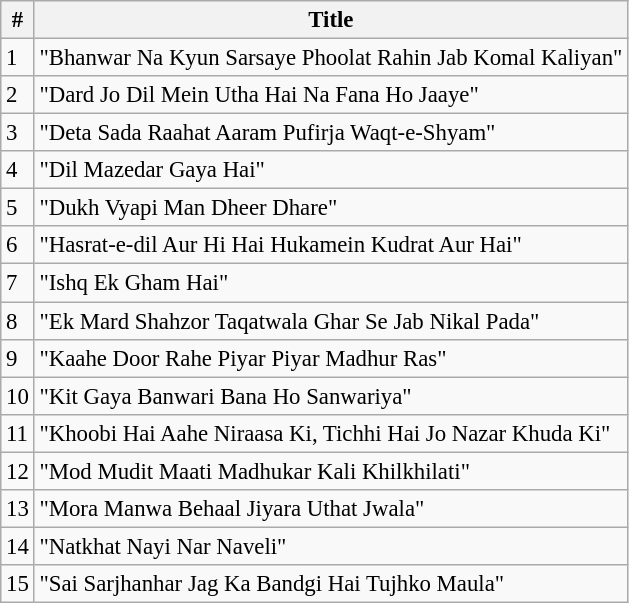<table class="wikitable" style="font-size:95%;">
<tr>
<th>#</th>
<th>Title</th>
</tr>
<tr>
<td>1</td>
<td>"Bhanwar Na Kyun Sarsaye Phoolat Rahin Jab Komal Kaliyan"</td>
</tr>
<tr>
<td>2</td>
<td>"Dard Jo Dil Mein Utha Hai Na Fana Ho Jaaye"</td>
</tr>
<tr>
<td>3</td>
<td>"Deta Sada Raahat Aaram Pufirja Waqt-e-Shyam"</td>
</tr>
<tr>
<td>4</td>
<td>"Dil Mazedar Gaya Hai"</td>
</tr>
<tr>
<td>5</td>
<td>"Dukh Vyapi Man Dheer Dhare"</td>
</tr>
<tr>
<td>6</td>
<td>"Hasrat-e-dil Aur Hi Hai Hukamein Kudrat Aur Hai"</td>
</tr>
<tr>
<td>7</td>
<td>"Ishq Ek Gham Hai"</td>
</tr>
<tr>
<td>8</td>
<td>"Ek Mard Shahzor Taqatwala Ghar Se Jab Nikal Pada"</td>
</tr>
<tr>
<td>9</td>
<td>"Kaahe Door Rahe Piyar Piyar Madhur Ras"</td>
</tr>
<tr>
<td>10</td>
<td>"Kit Gaya Banwari Bana Ho Sanwariya"</td>
</tr>
<tr>
<td>11</td>
<td>"Khoobi Hai Aahe Niraasa Ki, Tichhi Hai Jo Nazar Khuda Ki"</td>
</tr>
<tr>
<td>12</td>
<td>"Mod Mudit Maati Madhukar Kali Khilkhilati"</td>
</tr>
<tr>
<td>13</td>
<td>"Mora Manwa Behaal Jiyara Uthat Jwala"</td>
</tr>
<tr>
<td>14</td>
<td>"Natkhat Nayi Nar Naveli"</td>
</tr>
<tr>
<td>15</td>
<td>"Sai Sarjhanhar Jag Ka Bandgi Hai Tujhko Maula"</td>
</tr>
</table>
